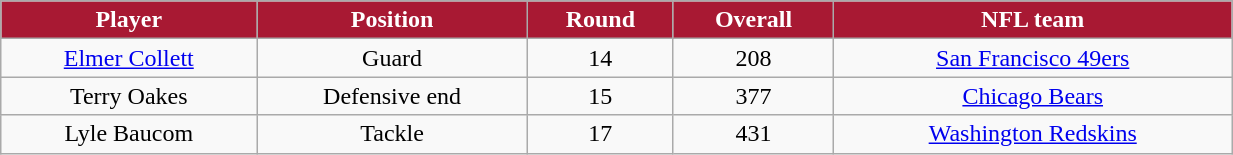<table class="wikitable" width="65%">
<tr align="center"  style="background:#A81933;color:#FFFFFF;">
<td><strong>Player</strong></td>
<td><strong>Position</strong></td>
<td><strong>Round</strong></td>
<td><strong>Overall</strong></td>
<td><strong>NFL team</strong></td>
</tr>
<tr align="center" bgcolor="">
<td><a href='#'>Elmer Collett</a></td>
<td>Guard</td>
<td>14</td>
<td>208</td>
<td><a href='#'>San Francisco 49ers</a></td>
</tr>
<tr align="center" bgcolor="">
<td>Terry Oakes</td>
<td>Defensive end</td>
<td>15</td>
<td>377</td>
<td><a href='#'>Chicago Bears</a></td>
</tr>
<tr align="center" bgcolor="">
<td>Lyle Baucom</td>
<td>Tackle</td>
<td>17</td>
<td>431</td>
<td><a href='#'>Washington Redskins</a></td>
</tr>
</table>
